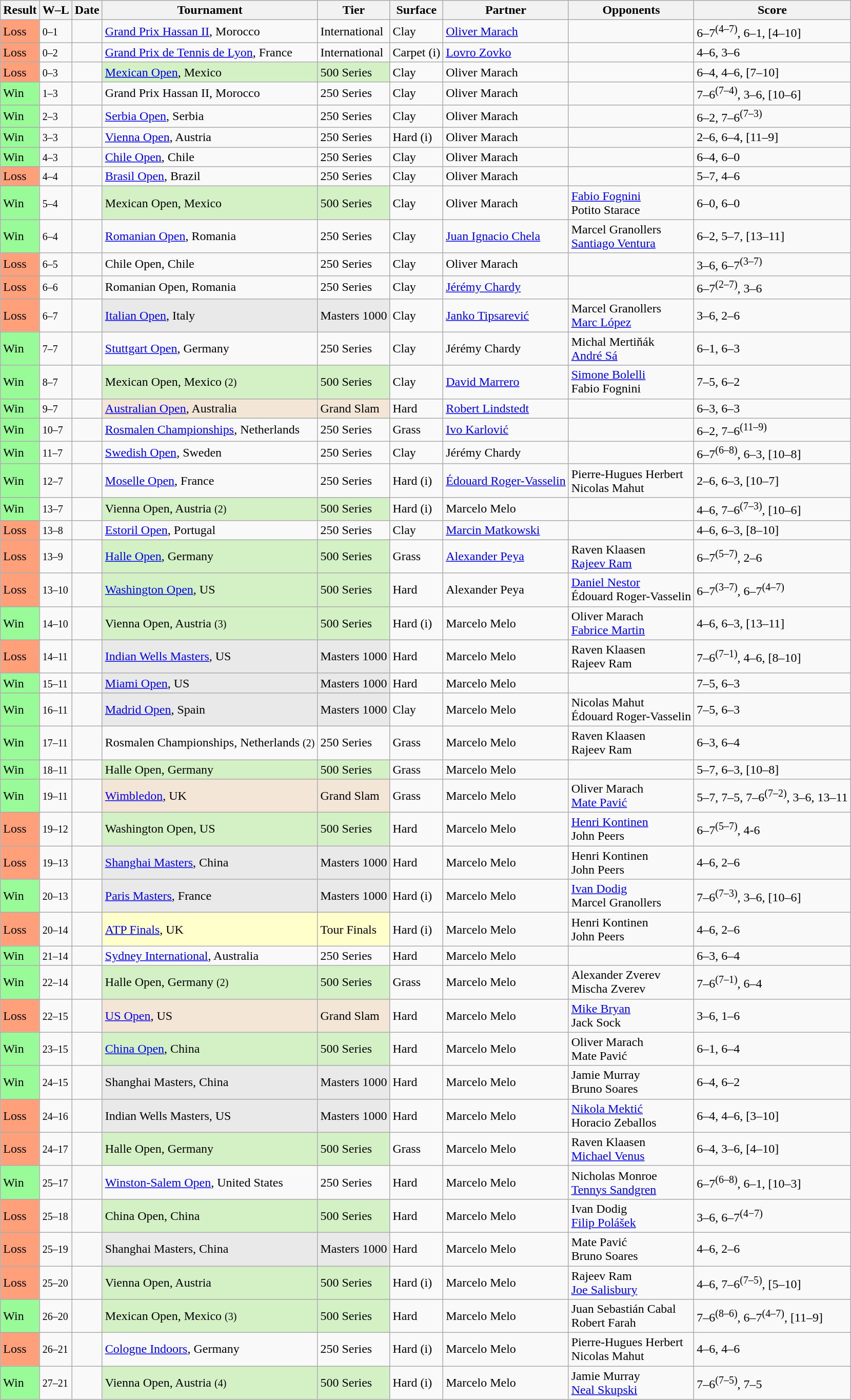<table class="sortable wikitable">
<tr>
<th>Result</th>
<th class="unsortable">W–L</th>
<th>Date</th>
<th>Tournament</th>
<th>Tier</th>
<th>Surface</th>
<th>Partner</th>
<th>Opponents</th>
<th class="unsortable">Score</th>
</tr>
<tr>
<td bgcolor=FFA07A>Loss</td>
<td><small>0–1</small></td>
<td><a href='#'></a></td>
<td><a href='#'>Grand Prix Hassan II</a>, Morocco</td>
<td>International</td>
<td>Clay</td>
<td> <a href='#'>Oliver Marach</a></td>
<td></td>
<td>6–7<sup>(4–7)</sup>, 6–1, [4–10]</td>
</tr>
<tr>
<td bgcolor=FFA07A>Loss</td>
<td><small>0–2</small></td>
<td><a href='#'></a></td>
<td><a href='#'>Grand Prix de Tennis de Lyon</a>, France</td>
<td>International</td>
<td>Carpet (i)</td>
<td> <a href='#'>Lovro Zovko</a></td>
<td></td>
<td>4–6, 3–6</td>
</tr>
<tr>
<td bgcolor=FFA07A>Loss</td>
<td><small>0–3</small></td>
<td><a href='#'></a></td>
<td style="background:#D4F1C5;"><a href='#'>Mexican Open</a>, Mexico</td>
<td style="background:#D4F1C5;">500 Series</td>
<td>Clay</td>
<td> Oliver Marach</td>
<td></td>
<td>6–4, 4–6, [7–10]</td>
</tr>
<tr>
<td bgcolor=98FB98>Win</td>
<td><small>1–3</small></td>
<td><a href='#'></a></td>
<td>Grand Prix Hassan II, Morocco</td>
<td>250 Series</td>
<td>Clay</td>
<td> Oliver Marach</td>
<td></td>
<td>7–6<sup>(7–4)</sup>, 3–6, [10–6]</td>
</tr>
<tr>
<td bgcolor=98FB98>Win</td>
<td><small>2–3</small></td>
<td><a href='#'></a></td>
<td><a href='#'>Serbia Open</a>, Serbia</td>
<td>250 Series</td>
<td>Clay</td>
<td> Oliver Marach</td>
<td></td>
<td>6–2, 7–6<sup>(7–3)</sup></td>
</tr>
<tr>
<td bgcolor=98FB98>Win</td>
<td><small>3–3</small></td>
<td><a href='#'></a></td>
<td><a href='#'>Vienna Open</a>, Austria</td>
<td>250 Series</td>
<td>Hard (i)</td>
<td> Oliver Marach</td>
<td></td>
<td>2–6, 6–4, [11–9]</td>
</tr>
<tr>
<td bgcolor=98FB98>Win</td>
<td><small>4–3</small></td>
<td><a href='#'></a></td>
<td><a href='#'>Chile Open</a>, Chile</td>
<td>250 Series</td>
<td>Clay</td>
<td> Oliver Marach</td>
<td></td>
<td>6–4, 6–0</td>
</tr>
<tr>
<td bgcolor=FFA07A>Loss</td>
<td><small>4–4</small></td>
<td><a href='#'></a></td>
<td><a href='#'>Brasil Open</a>, Brazil</td>
<td>250 Series</td>
<td>Clay</td>
<td> Oliver Marach</td>
<td></td>
<td>5–7, 4–6</td>
</tr>
<tr>
<td bgcolor=98FB98>Win</td>
<td><small>5–4</small></td>
<td><a href='#'></a></td>
<td style="background:#D4F1C5;">Mexican Open, Mexico</td>
<td style="background:#D4F1C5;">500 Series</td>
<td>Clay</td>
<td> Oliver Marach</td>
<td> <a href='#'>Fabio Fognini</a><br> Potito Starace</td>
<td>6–0, 6–0</td>
</tr>
<tr>
<td bgcolor=98FB98>Win</td>
<td><small>6–4</small></td>
<td><a href='#'></a></td>
<td><a href='#'>Romanian Open</a>, Romania</td>
<td>250 Series</td>
<td>Clay</td>
<td> <a href='#'>Juan Ignacio Chela</a></td>
<td> Marcel Granollers<br> <a href='#'>Santiago Ventura</a></td>
<td>6–2, 5–7, [13–11]</td>
</tr>
<tr>
<td bgcolor=FFA07A>Loss</td>
<td><small>6–5</small></td>
<td><a href='#'></a></td>
<td>Chile Open, Chile</td>
<td>250 Series</td>
<td>Clay</td>
<td> Oliver Marach</td>
<td></td>
<td>3–6, 6–7<sup>(3–7)</sup></td>
</tr>
<tr>
<td bgcolor=FFA07A>Loss</td>
<td><small>6–6</small></td>
<td><a href='#'></a></td>
<td>Romanian Open, Romania</td>
<td>250 Series</td>
<td>Clay</td>
<td> <a href='#'>Jérémy Chardy</a></td>
<td></td>
<td>6–7<sup>(2–7)</sup>, 3–6</td>
</tr>
<tr>
<td bgcolor=FFA07A>Loss</td>
<td><small>6–7</small></td>
<td><a href='#'></a></td>
<td style="background:#E9E9E9;"><a href='#'>Italian Open</a>, Italy</td>
<td style="background:#E9E9E9;">Masters 1000</td>
<td>Clay</td>
<td> <a href='#'>Janko Tipsarević</a></td>
<td> Marcel Granollers<br> <a href='#'>Marc López</a></td>
<td>3–6, 2–6</td>
</tr>
<tr>
<td bgcolor=98FB98>Win</td>
<td><small>7–7</small></td>
<td><a href='#'></a></td>
<td><a href='#'>Stuttgart Open</a>, Germany</td>
<td>250 Series</td>
<td>Clay</td>
<td> Jérémy Chardy</td>
<td> Michal Mertiňák<br> <a href='#'>André Sá</a></td>
<td>6–1, 6–3</td>
</tr>
<tr>
<td bgcolor=98FB98>Win</td>
<td><small>8–7</small></td>
<td><a href='#'></a></td>
<td style="background:#D4F1C5;">Mexican Open, Mexico <small>(2)</small></td>
<td style="background:#D4F1C5;">500 Series</td>
<td>Clay</td>
<td> <a href='#'>David Marrero</a></td>
<td> <a href='#'>Simone Bolelli</a><br> Fabio Fognini</td>
<td>7–5, 6–2</td>
</tr>
<tr>
<td bgcolor=98FB98>Win</td>
<td><small>9–7</small></td>
<td><a href='#'></a></td>
<td style="background:#F3E6D7;"><a href='#'>Australian Open</a>, Australia</td>
<td style="background:#F3E6D7;">Grand Slam</td>
<td>Hard</td>
<td> <a href='#'>Robert Lindstedt</a></td>
<td></td>
<td>6–3, 6–3</td>
</tr>
<tr>
<td bgcolor=98FB98>Win</td>
<td><small>10–7</small></td>
<td><a href='#'></a></td>
<td><a href='#'>Rosmalen Championships</a>, Netherlands</td>
<td>250 Series</td>
<td>Grass</td>
<td> <a href='#'>Ivo Karlović</a></td>
<td></td>
<td>6–2, 7–6<sup>(11–9)</sup></td>
</tr>
<tr>
<td bgcolor=98FB98>Win</td>
<td><small>11–7</small></td>
<td><a href='#'></a></td>
<td><a href='#'>Swedish Open</a>, Sweden</td>
<td>250 Series</td>
<td>Clay</td>
<td> Jérémy Chardy</td>
<td></td>
<td>6–7<sup>(6–8)</sup>, 6–3, [10–8]</td>
</tr>
<tr>
<td bgcolor=98FB98>Win</td>
<td><small>12–7</small></td>
<td><a href='#'></a></td>
<td><a href='#'>Moselle Open</a>, France</td>
<td>250 Series</td>
<td>Hard (i)</td>
<td> <a href='#'>Édouard Roger-Vasselin</a></td>
<td> Pierre-Hugues Herbert<br> Nicolas Mahut</td>
<td>2–6, 6–3, [10–7]</td>
</tr>
<tr>
<td bgcolor=98FB98>Win</td>
<td><small>13–7</small></td>
<td><a href='#'></a></td>
<td style="background:#D4F1C5;">Vienna Open, Austria <small>(2)</small></td>
<td style="background:#D4F1C5;">500 Series</td>
<td>Hard (i)</td>
<td> Marcelo Melo</td>
<td></td>
<td>4–6, 7–6<sup>(7–3)</sup>, [10–6]</td>
</tr>
<tr>
<td bgcolor=FFA07A>Loss</td>
<td><small>13–8</small></td>
<td><a href='#'></a></td>
<td><a href='#'>Estoril Open</a>, Portugal</td>
<td>250 Series</td>
<td>Clay</td>
<td> <a href='#'>Marcin Matkowski</a></td>
<td></td>
<td>4–6, 6–3, [8–10]</td>
</tr>
<tr>
<td bgcolor=FFA07A>Loss</td>
<td><small>13–9</small></td>
<td><a href='#'></a></td>
<td style="background:#D4F1C5;"><a href='#'>Halle Open</a>, Germany</td>
<td style="background:#D4F1C5;">500 Series</td>
<td>Grass</td>
<td> <a href='#'>Alexander Peya</a></td>
<td> Raven Klaasen<br> <a href='#'>Rajeev Ram</a></td>
<td>6–7<sup>(5–7)</sup>, 2–6</td>
</tr>
<tr>
<td bgcolor=FFA07A>Loss</td>
<td><small>13–10</small></td>
<td><a href='#'></a></td>
<td style="background:#D4F1C5;"><a href='#'>Washington Open</a>, US</td>
<td style="background:#D4F1C5;">500 Series</td>
<td>Hard</td>
<td> Alexander Peya</td>
<td> <a href='#'>Daniel Nestor</a><br> Édouard Roger-Vasselin</td>
<td>6–7<sup>(3–7)</sup>, 6–7<sup>(4–7)</sup></td>
</tr>
<tr>
<td bgcolor=98FB98>Win</td>
<td><small>14–10</small></td>
<td><a href='#'></a></td>
<td style="background:#D4F1C5;">Vienna Open, Austria <small>(3)</small></td>
<td style="background:#D4F1C5;">500 Series</td>
<td>Hard (i)</td>
<td> Marcelo Melo</td>
<td> Oliver Marach<br> <a href='#'>Fabrice Martin</a></td>
<td>4–6, 6–3, [13–11]</td>
</tr>
<tr>
<td bgcolor=FFA07A>Loss</td>
<td><small>14–11</small></td>
<td><a href='#'></a></td>
<td style="background:#E9E9E9;"><a href='#'>Indian Wells Masters</a>, US</td>
<td style="background:#E9E9E9;">Masters 1000</td>
<td>Hard</td>
<td> Marcelo Melo</td>
<td> Raven Klaasen<br> Rajeev Ram</td>
<td>7–6<sup>(7–1)</sup>, 4–6, [8–10]</td>
</tr>
<tr>
<td bgcolor=98FB98>Win</td>
<td><small>15–11</small></td>
<td><a href='#'></a></td>
<td style="background:#E9E9E9;"><a href='#'>Miami Open</a>, US</td>
<td style="background:#E9E9E9;">Masters 1000</td>
<td>Hard</td>
<td> Marcelo Melo</td>
<td></td>
<td>7–5, 6–3</td>
</tr>
<tr>
<td bgcolor=98FB98>Win</td>
<td><small>16–11</small></td>
<td><a href='#'></a></td>
<td style="background:#E9E9E9;"><a href='#'>Madrid Open</a>, Spain</td>
<td style="background:#E9E9E9;">Masters 1000</td>
<td>Clay</td>
<td> Marcelo Melo</td>
<td> Nicolas Mahut<br> Édouard Roger-Vasselin</td>
<td>7–5, 6–3</td>
</tr>
<tr>
<td bgcolor=98FB98>Win</td>
<td><small>17–11</small></td>
<td><a href='#'></a></td>
<td>Rosmalen Championships, Netherlands <small>(2)</small></td>
<td>250 Series</td>
<td>Grass</td>
<td> Marcelo Melo</td>
<td> Raven Klaasen<br> Rajeev Ram</td>
<td>6–3, 6–4</td>
</tr>
<tr>
<td bgcolor=98FB98>Win</td>
<td><small>18–11</small></td>
<td><a href='#'></a></td>
<td style="background:#D4F1C5;">Halle Open, Germany</td>
<td style="background:#D4F1C5;">500 Series</td>
<td>Grass</td>
<td> Marcelo Melo</td>
<td></td>
<td>5–7, 6–3, [10–8]</td>
</tr>
<tr>
<td bgcolor=98FB98>Win</td>
<td><small>19–11</small></td>
<td><a href='#'></a></td>
<td style="background:#F3E6D7;"><a href='#'>Wimbledon</a>, UK</td>
<td style="background:#F3E6D7;">Grand Slam</td>
<td>Grass</td>
<td> Marcelo Melo</td>
<td> Oliver Marach<br> <a href='#'>Mate Pavić</a></td>
<td>5–7, 7–5, 7–6<sup>(7–2)</sup>, 3–6, 13–11</td>
</tr>
<tr>
<td bgcolor=FFA07A>Loss</td>
<td><small>19–12</small></td>
<td><a href='#'></a></td>
<td style="background:#D4F1C5;">Washington Open, US</td>
<td style="background:#D4F1C5;">500 Series</td>
<td>Hard</td>
<td> Marcelo Melo</td>
<td> <a href='#'>Henri Kontinen</a><br> John Peers</td>
<td>6–7<sup>(5–7)</sup>, 4-6</td>
</tr>
<tr>
<td bgcolor=FFA07A>Loss</td>
<td><small>19–13</small></td>
<td><a href='#'></a></td>
<td style="background:#E9E9E9;"><a href='#'>Shanghai Masters</a>, China</td>
<td style="background:#E9E9E9;">Masters 1000</td>
<td>Hard</td>
<td> Marcelo Melo</td>
<td> Henri Kontinen<br> John Peers</td>
<td>4–6, 2–6</td>
</tr>
<tr>
<td bgcolor=98FB98>Win</td>
<td><small>20–13</small></td>
<td><a href='#'></a></td>
<td style="background:#E9E9E9;"><a href='#'>Paris Masters</a>, France</td>
<td style="background:#E9E9E9;">Masters 1000</td>
<td>Hard (i)</td>
<td> Marcelo Melo</td>
<td> <a href='#'>Ivan Dodig</a><br> Marcel Granollers</td>
<td>7–6<sup>(7–3)</sup>, 3–6, [10–6]</td>
</tr>
<tr>
<td bgcolor=FFA07A>Loss</td>
<td><small>20–14</small></td>
<td><a href='#'></a></td>
<td style="background:#ffffcc;"><a href='#'>ATP Finals</a>, UK</td>
<td style="background:#ffffcc;">Tour Finals</td>
<td>Hard (i)</td>
<td> Marcelo Melo</td>
<td> Henri Kontinen<br> John Peers</td>
<td>4–6, 2–6</td>
</tr>
<tr>
<td bgcolor=98FB98>Win</td>
<td><small>21–14</small></td>
<td><a href='#'></a></td>
<td><a href='#'>Sydney International</a>, Australia</td>
<td>250 Series</td>
<td>Hard</td>
<td> Marcelo Melo</td>
<td></td>
<td>6–3, 6–4</td>
</tr>
<tr>
<td bgcolor=98FB98>Win</td>
<td><small>22–14</small></td>
<td><a href='#'></a></td>
<td style="background:#D4F1C5;">Halle Open, Germany <small>(2)</small></td>
<td style="background:#D4F1C5;">500 Series</td>
<td>Grass</td>
<td> Marcelo Melo</td>
<td> Alexander Zverev<br> Mischa Zverev</td>
<td>7–6<sup>(7–1)</sup>, 6–4</td>
</tr>
<tr>
<td bgcolor=FFA07A>Loss</td>
<td><small>22–15</small></td>
<td><a href='#'></a></td>
<td style="background:#F3E6D7;"><a href='#'>US Open</a>, US</td>
<td style="background:#F3E6D7;">Grand Slam</td>
<td>Hard</td>
<td> Marcelo Melo</td>
<td> <a href='#'>Mike Bryan</a><br> Jack Sock</td>
<td>3–6, 1–6</td>
</tr>
<tr>
<td bgcolor=98FB98>Win</td>
<td><small>23–15</small></td>
<td><a href='#'></a></td>
<td style="background:#D4F1C5;"><a href='#'>China Open</a>, China</td>
<td style="background:#D4F1C5;">500 Series</td>
<td>Hard</td>
<td> Marcelo Melo</td>
<td> Oliver Marach<br> Mate Pavić</td>
<td>6–1, 6–4</td>
</tr>
<tr>
<td bgcolor=98FB98>Win</td>
<td><small>24–15</small></td>
<td><a href='#'></a></td>
<td style="background:#E9E9E9;">Shanghai Masters, China</td>
<td style="background:#E9E9E9;">Masters 1000</td>
<td>Hard</td>
<td> Marcelo Melo</td>
<td> Jamie Murray<br> Bruno Soares</td>
<td>6–4, 6–2</td>
</tr>
<tr>
<td bgcolor=FFA07A>Loss</td>
<td><small>24–16</small></td>
<td><a href='#'></a></td>
<td style="background:#E9E9E9;">Indian Wells Masters, US</td>
<td style="background:#E9E9E9;">Masters 1000</td>
<td>Hard</td>
<td> Marcelo Melo</td>
<td> <a href='#'>Nikola Mektić</a><br> Horacio Zeballos</td>
<td>6–4, 4–6, [3–10]</td>
</tr>
<tr>
<td bgcolor=FFA07A>Loss</td>
<td><small>24–17</small></td>
<td><a href='#'></a></td>
<td style="background:#D4F1C5;">Halle Open, Germany</td>
<td style="background:#D4F1C5;">500 Series</td>
<td>Grass</td>
<td> Marcelo Melo</td>
<td> Raven Klaasen<br> <a href='#'>Michael Venus</a></td>
<td>6–4, 3–6, [4–10]</td>
</tr>
<tr>
<td bgcolor=98FB98>Win</td>
<td><small>25–17</small></td>
<td><a href='#'></a></td>
<td><a href='#'>Winston-Salem Open</a>, United States</td>
<td>250 Series</td>
<td>Hard</td>
<td> Marcelo Melo</td>
<td> Nicholas Monroe<br> <a href='#'>Tennys Sandgren</a></td>
<td>6–7<sup>(6–8)</sup>, 6–1, [10–3]</td>
</tr>
<tr>
<td bgcolor=FFA07A>Loss</td>
<td><small>25–18</small></td>
<td><a href='#'></a></td>
<td style="background:#D4F1C5;">China Open, China</td>
<td style="background:#D4F1C5;">500 Series</td>
<td>Hard</td>
<td> Marcelo Melo</td>
<td> Ivan Dodig<br> <a href='#'>Filip Polášek</a></td>
<td>3–6, 6–7<sup>(4−7)</sup></td>
</tr>
<tr>
<td bgcolor=FFA07A>Loss</td>
<td><small>25–19</small></td>
<td><a href='#'></a></td>
<td style="background:#E9E9E9;">Shanghai Masters, China</td>
<td style="background:#E9E9E9;">Masters 1000</td>
<td>Hard</td>
<td> Marcelo Melo</td>
<td> Mate Pavić<br> Bruno Soares</td>
<td>4–6, 2–6</td>
</tr>
<tr>
<td bgcolor=FFA07A>Loss</td>
<td><small>25–20</small></td>
<td><a href='#'></a></td>
<td style="background:#d4f1c5;">Vienna Open, Austria</td>
<td style="background:#d4f1c5;">500 Series</td>
<td>Hard (i)</td>
<td> Marcelo Melo</td>
<td> Rajeev Ram<br> <a href='#'>Joe Salisbury</a></td>
<td>4–6, 7–6<sup>(7–5)</sup>, [5–10]</td>
</tr>
<tr>
<td bgcolor=98FB98>Win</td>
<td><small>26–20</small></td>
<td><a href='#'></a></td>
<td style="background:#D4F1C5;">Mexican Open, Mexico <small>(3)</small></td>
<td style="background:#D4F1C5;">500 Series</td>
<td>Hard</td>
<td> Marcelo Melo</td>
<td> Juan Sebastián Cabal<br> Robert Farah</td>
<td>7–6<sup>(8–6)</sup>, 6–7<sup>(4–7)</sup>, [11–9]</td>
</tr>
<tr>
<td bgcolor=FFA07A>Loss</td>
<td><small>26–21</small></td>
<td><a href='#'></a></td>
<td><a href='#'>Cologne Indoors</a>, Germany</td>
<td>250 Series</td>
<td>Hard (i)</td>
<td> Marcelo Melo</td>
<td> Pierre-Hugues Herbert<br> Nicolas Mahut</td>
<td>4–6, 4–6</td>
</tr>
<tr>
<td bgcolor=98FB98>Win</td>
<td><small>27–21</small></td>
<td><a href='#'></a></td>
<td style="background:#d4f1c5;">Vienna Open, Austria <small>(4)</small></td>
<td style="background:#d4f1c5;">500 Series</td>
<td>Hard (i)</td>
<td> Marcelo Melo</td>
<td> Jamie Murray<br> <a href='#'>Neal Skupski</a></td>
<td>7–6<sup>(7–5)</sup>, 7–5</td>
</tr>
</table>
